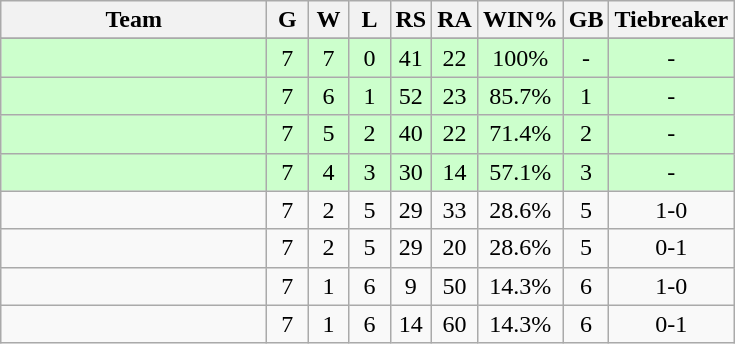<table class=wikitable style=text-align:center>
<tr>
<th width=170>Team</th>
<th width=20>G</th>
<th width=20>W</th>
<th width=20>L</th>
<th width=20>RS</th>
<th width=20>RA</th>
<th width=20>WIN%</th>
<th width=20>GB</th>
<th width=40>Tiebreaker</th>
</tr>
<tr>
</tr>
<tr bgcolor="#ccffcc">
<td align=left></td>
<td>7</td>
<td>7</td>
<td>0</td>
<td>41</td>
<td>22</td>
<td>100%</td>
<td>-</td>
<td>-</td>
</tr>
<tr bgcolor="#ccffcc">
<td align=left></td>
<td>7</td>
<td>6</td>
<td>1</td>
<td>52</td>
<td>23</td>
<td>85.7%</td>
<td>1</td>
<td>-</td>
</tr>
<tr bgcolor="#ccffcc">
<td align=left></td>
<td>7</td>
<td>5</td>
<td>2</td>
<td>40</td>
<td>22</td>
<td>71.4%</td>
<td>2</td>
<td>-</td>
</tr>
<tr bgcolor="#ccffcc">
<td align=left></td>
<td>7</td>
<td>4</td>
<td>3</td>
<td>30</td>
<td>14</td>
<td>57.1%</td>
<td>3</td>
<td>-</td>
</tr>
<tr>
<td align=left></td>
<td>7</td>
<td>2</td>
<td>5</td>
<td>29</td>
<td>33</td>
<td>28.6%</td>
<td>5</td>
<td>1-0</td>
</tr>
<tr>
<td align=left></td>
<td>7</td>
<td>2</td>
<td>5</td>
<td>29</td>
<td>20</td>
<td>28.6%</td>
<td>5</td>
<td>0-1</td>
</tr>
<tr>
<td align=left></td>
<td>7</td>
<td>1</td>
<td>6</td>
<td>9</td>
<td>50</td>
<td>14.3%</td>
<td>6</td>
<td>1-0</td>
</tr>
<tr>
<td align=left></td>
<td>7</td>
<td>1</td>
<td>6</td>
<td>14</td>
<td>60</td>
<td>14.3%</td>
<td>6</td>
<td>0-1</td>
</tr>
</table>
